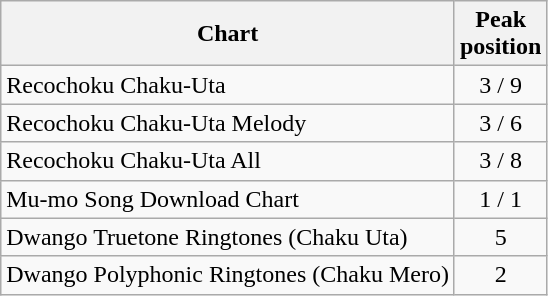<table class="wikitable">
<tr>
<th>Chart</th>
<th>Peak<br>position</th>
</tr>
<tr>
<td>Recochoku Chaku-Uta</td>
<td style="text-align:center;">3 / 9</td>
</tr>
<tr>
<td>Recochoku Chaku-Uta Melody</td>
<td style="text-align:center;">3 / 6</td>
</tr>
<tr>
<td>Recochoku Chaku-Uta All</td>
<td style="text-align:center;">3 / 8</td>
</tr>
<tr>
<td>Mu-mo Song Download Chart</td>
<td style="text-align:center;">1 / 1</td>
</tr>
<tr>
<td>Dwango Truetone Ringtones (Chaku Uta)</td>
<td style="text-align:center;">5</td>
</tr>
<tr>
<td>Dwango Polyphonic Ringtones (Chaku Mero)</td>
<td style="text-align:center;">2</td>
</tr>
</table>
